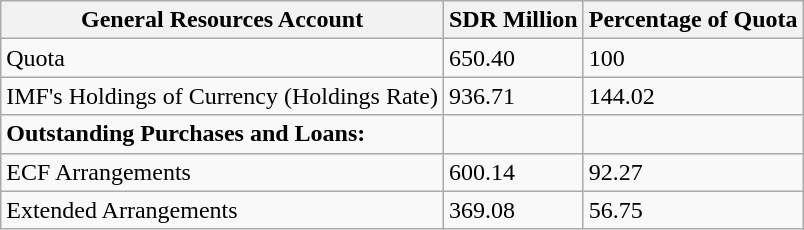<table class="wikitable">
<tr>
<th>General Resources Account</th>
<th>SDR Million</th>
<th>Percentage of Quota</th>
</tr>
<tr>
<td>Quota</td>
<td>650.40</td>
<td>100</td>
</tr>
<tr>
<td>IMF's Holdings of Currency (Holdings Rate)</td>
<td>936.71</td>
<td>144.02</td>
</tr>
<tr>
<td><strong>Outstanding Purchases and Loans:</strong></td>
<td></td>
<td></td>
</tr>
<tr>
<td>ECF Arrangements</td>
<td>600.14</td>
<td>92.27</td>
</tr>
<tr>
<td>Extended Arrangements</td>
<td>369.08</td>
<td>56.75</td>
</tr>
</table>
